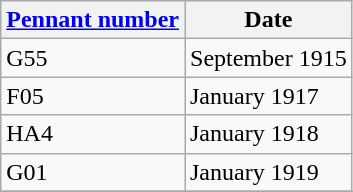<table class="wikitable" style="text-align:left">
<tr>
<th><a href='#'>Pennant number</a></th>
<th>Date</th>
</tr>
<tr>
<td>G55</td>
<td>September 1915</td>
</tr>
<tr>
<td>F05</td>
<td>January 1917</td>
</tr>
<tr>
<td>HA4</td>
<td>January 1918</td>
</tr>
<tr>
<td>G01</td>
<td>January 1919</td>
</tr>
<tr>
</tr>
</table>
